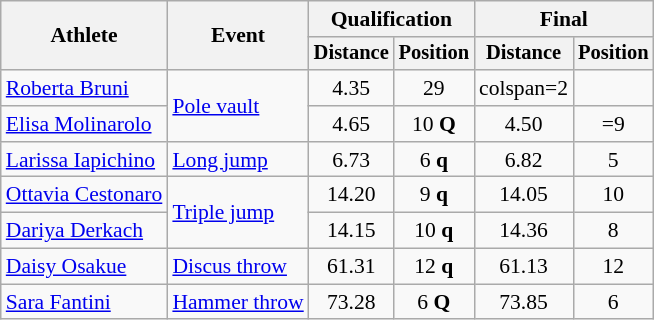<table class=wikitable style=font-size:90%>
<tr>
<th rowspan=2>Athlete</th>
<th rowspan=2>Event</th>
<th colspan=2>Qualification</th>
<th colspan=2>Final</th>
</tr>
<tr style=font-size:95%>
<th>Distance</th>
<th>Position</th>
<th>Distance</th>
<th>Position</th>
</tr>
<tr align=center>
<td align=left><a href='#'>Roberta Bruni</a></td>
<td align=left rowspan=2><a href='#'>Pole vault</a></td>
<td>4.35</td>
<td>29</td>
<td>colspan=2 </td>
</tr>
<tr align=center>
<td align=left><a href='#'>Elisa Molinarolo</a></td>
<td>4.65 </td>
<td>10 <strong>Q</strong></td>
<td>4.50</td>
<td>=9</td>
</tr>
<tr align=center>
<td align=left><a href='#'>Larissa Iapichino</a></td>
<td align=left><a href='#'>Long jump</a></td>
<td>6.73</td>
<td>6 <strong>q</strong></td>
<td>6.82</td>
<td>5</td>
</tr>
<tr align=center>
<td align=left><a href='#'>Ottavia Cestonaro</a></td>
<td align=left rowspan=2><a href='#'>Triple jump</a></td>
<td>14.20 </td>
<td>9 <strong>q</strong></td>
<td>14.05</td>
<td>10</td>
</tr>
<tr align=center>
<td align=left><a href='#'>Dariya Derkach</a></td>
<td>14.15</td>
<td>10 <strong>q</strong></td>
<td>14.36 </td>
<td>8</td>
</tr>
<tr align=center>
<td align=left><a href='#'>Daisy Osakue</a></td>
<td align=left><a href='#'>Discus throw</a></td>
<td>61.31</td>
<td>12 <strong>q</strong></td>
<td>61.13</td>
<td>12</td>
</tr>
<tr align=center>
<td align=left><a href='#'>Sara Fantini</a></td>
<td align=left><a href='#'>Hammer throw</a></td>
<td>73.28 </td>
<td>6 <strong>Q</strong></td>
<td>73.85 </td>
<td>6</td>
</tr>
</table>
